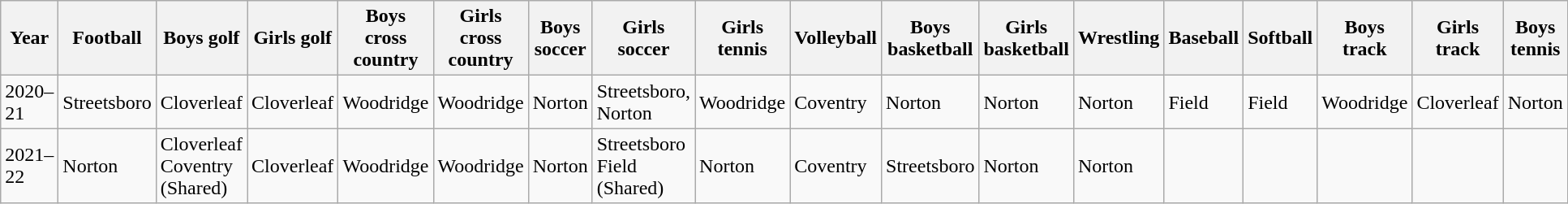<table class="wikitable">
<tr>
<th>Year</th>
<th>Football</th>
<th>Boys golf</th>
<th>Girls golf</th>
<th>Boys cross country</th>
<th>Girls cross country</th>
<th>Boys soccer</th>
<th>Girls soccer</th>
<th>Girls tennis</th>
<th>Volleyball</th>
<th>Boys basketball</th>
<th>Girls basketball</th>
<th>Wrestling</th>
<th>Baseball</th>
<th>Softball</th>
<th>Boys track</th>
<th>Girls track</th>
<th>Boys tennis</th>
</tr>
<tr>
<td>2020–21</td>
<td>Streetsboro</td>
<td>Cloverleaf</td>
<td>Cloverleaf</td>
<td>Woodridge</td>
<td>Woodridge</td>
<td>Norton</td>
<td>Streetsboro, Norton</td>
<td>Woodridge</td>
<td>Coventry</td>
<td>Norton</td>
<td>Norton</td>
<td>Norton</td>
<td>Field</td>
<td>Field</td>
<td>Woodridge</td>
<td>Cloverleaf</td>
<td>Norton</td>
</tr>
<tr>
<td>2021–22</td>
<td>Norton</td>
<td>Cloverleaf<br>Coventry
(Shared)</td>
<td>Cloverleaf</td>
<td>Woodridge</td>
<td>Woodridge</td>
<td>Norton</td>
<td>Streetsboro<br>Field
(Shared)</td>
<td>Norton</td>
<td>Coventry</td>
<td>Streetsboro</td>
<td>Norton</td>
<td>Norton</td>
<td></td>
<td></td>
<td></td>
<td></td>
<td></td>
</tr>
</table>
